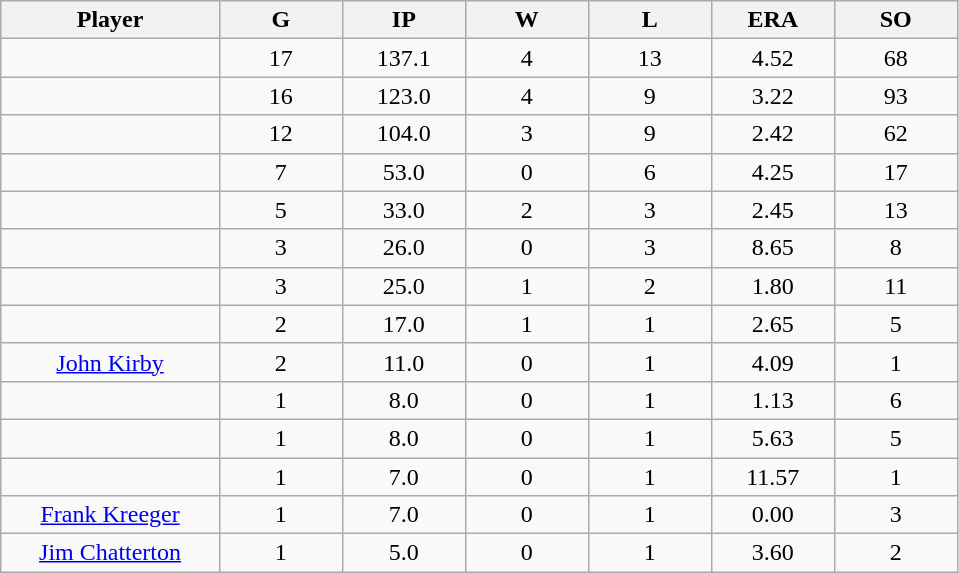<table class="wikitable sortable">
<tr>
<th bgcolor="#DDDDFF" width="16%">Player</th>
<th bgcolor="#DDDDFF" width="9%">G</th>
<th bgcolor="#DDDDFF" width="9%">IP</th>
<th bgcolor="#DDDDFF" width="9%">W</th>
<th bgcolor="#DDDDFF" width="9%">L</th>
<th bgcolor="#DDDDFF" width="9%">ERA</th>
<th bgcolor="#DDDDFF" width="9%">SO</th>
</tr>
<tr align="center">
<td></td>
<td>17</td>
<td>137.1</td>
<td>4</td>
<td>13</td>
<td>4.52</td>
<td>68</td>
</tr>
<tr align="center">
<td></td>
<td>16</td>
<td>123.0</td>
<td>4</td>
<td>9</td>
<td>3.22</td>
<td>93</td>
</tr>
<tr align="center">
<td></td>
<td>12</td>
<td>104.0</td>
<td>3</td>
<td>9</td>
<td>2.42</td>
<td>62</td>
</tr>
<tr align="center">
<td></td>
<td>7</td>
<td>53.0</td>
<td>0</td>
<td>6</td>
<td>4.25</td>
<td>17</td>
</tr>
<tr align="center">
<td></td>
<td>5</td>
<td>33.0</td>
<td>2</td>
<td>3</td>
<td>2.45</td>
<td>13</td>
</tr>
<tr align="center">
<td></td>
<td>3</td>
<td>26.0</td>
<td>0</td>
<td>3</td>
<td>8.65</td>
<td>8</td>
</tr>
<tr align="center">
<td></td>
<td>3</td>
<td>25.0</td>
<td>1</td>
<td>2</td>
<td>1.80</td>
<td>11</td>
</tr>
<tr align="center">
<td></td>
<td>2</td>
<td>17.0</td>
<td>1</td>
<td>1</td>
<td>2.65</td>
<td>5</td>
</tr>
<tr align="center">
<td><a href='#'>John Kirby</a></td>
<td>2</td>
<td>11.0</td>
<td>0</td>
<td>1</td>
<td>4.09</td>
<td>1</td>
</tr>
<tr align=center>
<td></td>
<td>1</td>
<td>8.0</td>
<td>0</td>
<td>1</td>
<td>1.13</td>
<td>6</td>
</tr>
<tr align="center">
<td></td>
<td>1</td>
<td>8.0</td>
<td>0</td>
<td>1</td>
<td>5.63</td>
<td>5</td>
</tr>
<tr align="center">
<td></td>
<td>1</td>
<td>7.0</td>
<td>0</td>
<td>1</td>
<td>11.57</td>
<td>1</td>
</tr>
<tr align="center">
<td><a href='#'>Frank Kreeger</a></td>
<td>1</td>
<td>7.0</td>
<td>0</td>
<td>1</td>
<td>0.00</td>
<td>3</td>
</tr>
<tr align=center>
<td><a href='#'>Jim Chatterton</a></td>
<td>1</td>
<td>5.0</td>
<td>0</td>
<td>1</td>
<td>3.60</td>
<td>2</td>
</tr>
</table>
